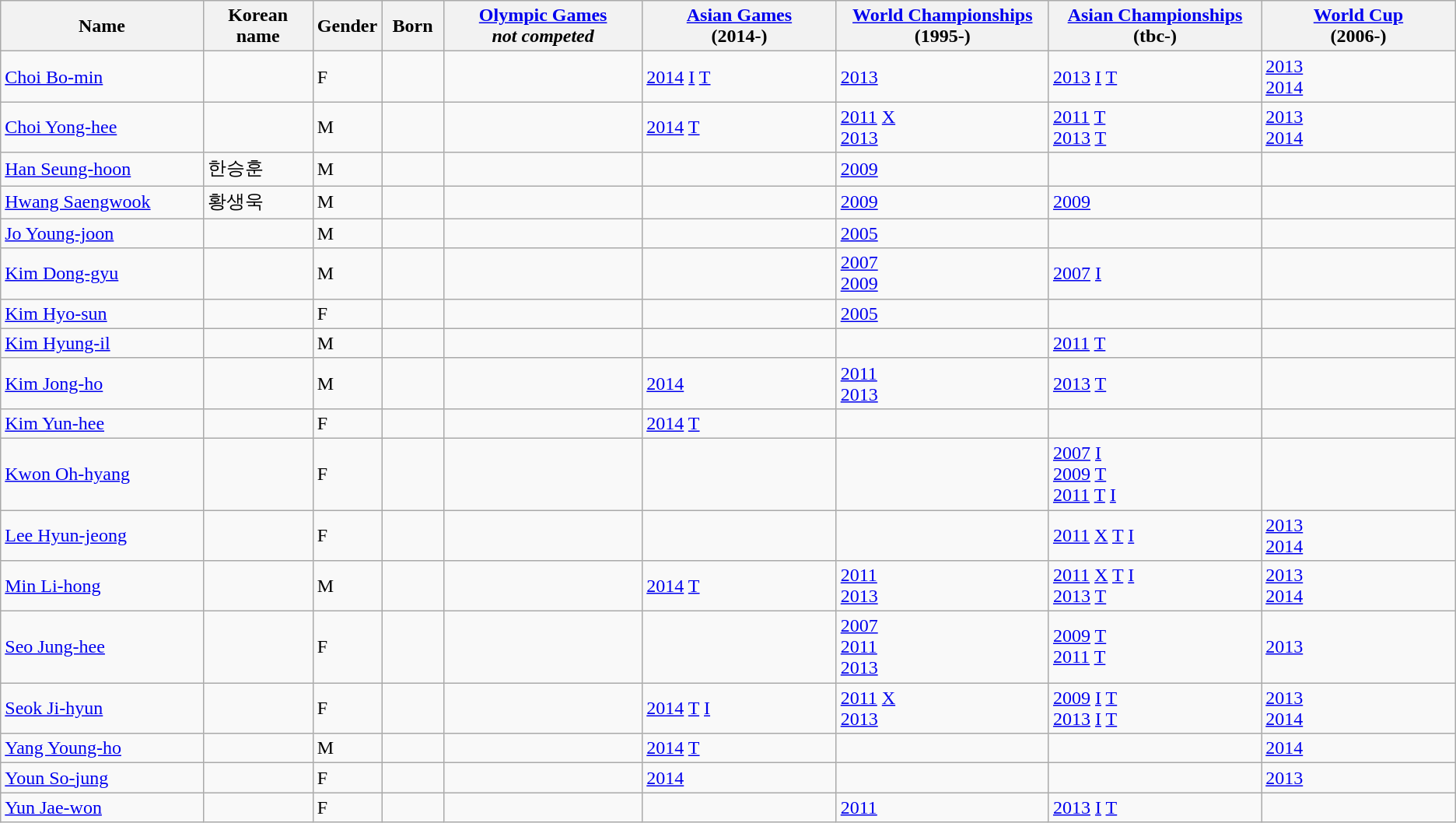<table class="wikitable">
<tr>
<th width=200>Name</th>
<th width=100>Korean name</th>
<th width=50>Gender</th>
<th width=50>Born</th>
<th width=200><a href='#'>Olympic Games</a><br><em>not competed</em></th>
<th width=200><a href='#'>Asian Games</a><br>(2014-)</th>
<th width=200><a href='#'>World Championships</a><br>(1995-)</th>
<th width=200><a href='#'>Asian Championships</a><br>(tbc-)</th>
<th width=200><a href='#'>World Cup</a><br>(2006-)</th>
</tr>
<tr>
<td><a href='#'>Choi Bo-min</a></td>
<td></td>
<td>F</td>
<td></td>
<td></td>
<td><a href='#'>2014</a>  <a href='#'>I</a>  <a href='#'>T</a></td>
<td><a href='#'>2013</a></td>
<td><a href='#'>2013</a>  <a href='#'>I</a>  <a href='#'>T</a></td>
<td><a href='#'>2013</a><br><a href='#'>2014</a></td>
</tr>
<tr>
<td><a href='#'>Choi Yong-hee</a></td>
<td></td>
<td>M</td>
<td></td>
<td></td>
<td><a href='#'>2014</a>  <a href='#'>T</a></td>
<td><a href='#'>2011</a>  <a href='#'>X</a><br><a href='#'>2013</a></td>
<td><a href='#'>2011</a>  <a href='#'>T</a><br><a href='#'>2013</a>  <a href='#'>T</a></td>
<td><a href='#'>2013</a><br><a href='#'>2014</a></td>
</tr>
<tr>
<td><a href='#'>Han Seung-hoon</a></td>
<td>한승훈</td>
<td>M</td>
<td></td>
<td></td>
<td></td>
<td><a href='#'>2009</a></td>
<td></td>
<td></td>
</tr>
<tr>
<td><a href='#'>Hwang Saengwook</a></td>
<td>황생욱</td>
<td>M</td>
<td></td>
<td></td>
<td></td>
<td><a href='#'>2009</a></td>
<td><a href='#'>2009</a></td>
<td></td>
</tr>
<tr>
<td><a href='#'>Jo Young-joon</a></td>
<td></td>
<td>M</td>
<td></td>
<td></td>
<td></td>
<td><a href='#'>2005</a></td>
<td></td>
<td></td>
</tr>
<tr>
<td><a href='#'>Kim Dong-gyu</a></td>
<td></td>
<td>M</td>
<td></td>
<td></td>
<td></td>
<td><a href='#'>2007</a><br><a href='#'>2009</a></td>
<td><a href='#'>2007</a>  <a href='#'>I</a></td>
<td></td>
</tr>
<tr>
<td><a href='#'>Kim Hyo-sun</a></td>
<td></td>
<td>F</td>
<td></td>
<td></td>
<td></td>
<td><a href='#'>2005</a></td>
<td></td>
<td></td>
</tr>
<tr>
<td><a href='#'>Kim Hyung-il</a></td>
<td></td>
<td>M</td>
<td></td>
<td></td>
<td></td>
<td></td>
<td><a href='#'>2011</a>  <a href='#'>T</a></td>
<td></td>
</tr>
<tr>
<td><a href='#'>Kim Jong-ho</a></td>
<td></td>
<td>M</td>
<td></td>
<td></td>
<td><a href='#'>2014</a></td>
<td><a href='#'>2011</a><br><a href='#'>2013</a></td>
<td><a href='#'>2013</a>  <a href='#'>T</a></td>
<td></td>
</tr>
<tr>
<td><a href='#'>Kim Yun-hee</a></td>
<td></td>
<td>F</td>
<td></td>
<td></td>
<td><a href='#'>2014</a>  <a href='#'>T</a></td>
<td></td>
<td></td>
<td></td>
</tr>
<tr>
<td><a href='#'>Kwon Oh-hyang</a></td>
<td></td>
<td>F</td>
<td></td>
<td></td>
<td></td>
<td></td>
<td><a href='#'>2007</a>  <a href='#'>I</a><br><a href='#'>2009</a>  <a href='#'>T</a><br><a href='#'>2011</a>  <a href='#'>T</a>  <a href='#'>I</a></td>
<td></td>
</tr>
<tr>
<td><a href='#'>Lee Hyun-jeong</a></td>
<td></td>
<td>F</td>
<td></td>
<td></td>
<td></td>
<td></td>
<td><a href='#'>2011</a>  <a href='#'>X</a>  <a href='#'>T</a>  <a href='#'>I</a></td>
<td><a href='#'>2013</a><br><a href='#'>2014</a></td>
</tr>
<tr>
<td><a href='#'>Min Li-hong</a></td>
<td></td>
<td>M</td>
<td></td>
<td></td>
<td><a href='#'>2014</a>  <a href='#'>T</a></td>
<td><a href='#'>2011</a><br><a href='#'>2013</a></td>
<td><a href='#'>2011</a>  <a href='#'>X</a>  <a href='#'>T</a>  <a href='#'>I</a><br><a href='#'>2013</a>  <a href='#'>T</a></td>
<td><a href='#'>2013</a><br><a href='#'>2014</a></td>
</tr>
<tr>
<td><a href='#'>Seo Jung-hee</a></td>
<td></td>
<td>F</td>
<td></td>
<td></td>
<td></td>
<td><a href='#'>2007</a><br><a href='#'>2011</a><br><a href='#'>2013</a></td>
<td><a href='#'>2009</a>  <a href='#'>T</a><br><a href='#'>2011</a>  <a href='#'>T</a></td>
<td><a href='#'>2013</a></td>
</tr>
<tr>
<td><a href='#'>Seok Ji-hyun</a></td>
<td></td>
<td>F</td>
<td></td>
<td></td>
<td><a href='#'>2014</a>  <a href='#'>T</a>  <a href='#'>I</a></td>
<td><a href='#'>2011</a>  <a href='#'>X</a><br><a href='#'>2013</a></td>
<td><a href='#'>2009</a>  <a href='#'>I</a>  <a href='#'>T</a><br><a href='#'>2013</a>  <a href='#'>I</a>  <a href='#'>T</a></td>
<td><a href='#'>2013</a><br><a href='#'>2014</a></td>
</tr>
<tr>
<td><a href='#'>Yang Young-ho</a></td>
<td></td>
<td>M</td>
<td></td>
<td></td>
<td><a href='#'>2014</a>  <a href='#'>T</a></td>
<td></td>
<td></td>
<td><a href='#'>2014</a></td>
</tr>
<tr>
<td><a href='#'>Youn So-jung</a></td>
<td></td>
<td>F</td>
<td></td>
<td></td>
<td><a href='#'>2014</a></td>
<td></td>
<td></td>
<td><a href='#'>2013</a></td>
</tr>
<tr>
<td><a href='#'>Yun Jae-won</a></td>
<td></td>
<td>F</td>
<td></td>
<td></td>
<td></td>
<td><a href='#'>2011</a></td>
<td><a href='#'>2013</a>  <a href='#'>I</a>  <a href='#'>T</a></td>
<td></td>
</tr>
</table>
